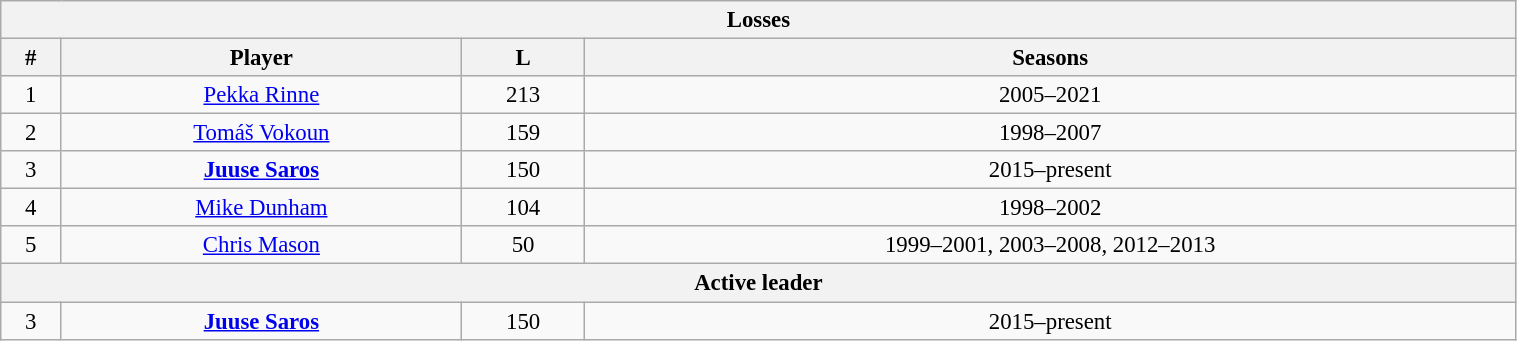<table class="wikitable" style="text-align: center; font-size: 95%" width="80%">
<tr>
<th colspan="4">Losses</th>
</tr>
<tr>
<th>#</th>
<th>Player</th>
<th>L</th>
<th>Seasons</th>
</tr>
<tr>
<td>1</td>
<td><a href='#'>Pekka Rinne</a></td>
<td>213</td>
<td>2005–2021</td>
</tr>
<tr>
<td>2</td>
<td><a href='#'>Tomáš Vokoun</a></td>
<td>159</td>
<td>1998–2007</td>
</tr>
<tr>
<td>3</td>
<td><strong><a href='#'>Juuse Saros</a></strong></td>
<td>150</td>
<td>2015–present</td>
</tr>
<tr>
<td>4</td>
<td><a href='#'>Mike Dunham</a></td>
<td>104</td>
<td>1998–2002</td>
</tr>
<tr>
<td>5</td>
<td><a href='#'>Chris Mason</a></td>
<td>50</td>
<td>1999–2001, 2003–2008, 2012–2013</td>
</tr>
<tr>
<th colspan="4">Active leader</th>
</tr>
<tr>
<td>3</td>
<td><strong><a href='#'>Juuse Saros</a></strong></td>
<td>150</td>
<td>2015–present</td>
</tr>
</table>
